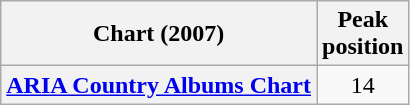<table class="wikitable plainrowheaders">
<tr>
<th scope="col">Chart (2007)</th>
<th scope="col">Peak<br>position</th>
</tr>
<tr>
<th scope="row"><a href='#'>ARIA Country Albums Chart</a></th>
<td style="text-align:center;">14</td>
</tr>
</table>
